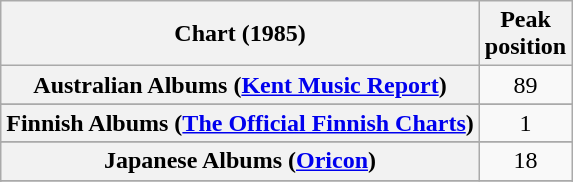<table class="wikitable sortable plainrowheaders" style="text-align:center">
<tr>
<th scope="col">Chart (1985)</th>
<th scope="col">Peak<br>position</th>
</tr>
<tr>
<th scope="row">Australian Albums (<a href='#'>Kent Music Report</a>)</th>
<td align="center">89</td>
</tr>
<tr>
</tr>
<tr>
</tr>
<tr>
<th scope="row">Finnish Albums (<a href='#'>The Official Finnish Charts</a>)</th>
<td align="center">1</td>
</tr>
<tr>
</tr>
<tr>
<th scope="row">Japanese Albums (<a href='#'>Oricon</a>)</th>
<td align="center">18</td>
</tr>
<tr>
</tr>
<tr>
</tr>
<tr>
</tr>
<tr>
</tr>
<tr>
</tr>
</table>
